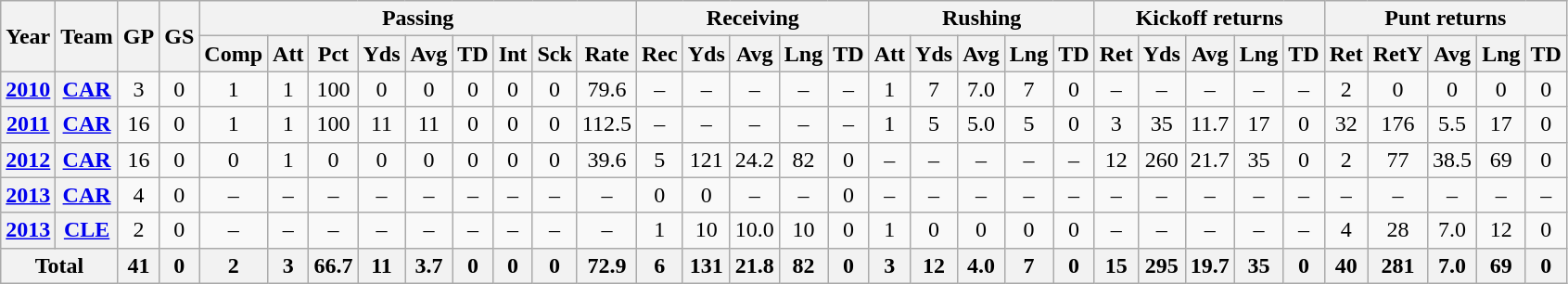<table class="wikitable" style="text-align: center;">
<tr>
<th rowspan="2">Year</th>
<th rowspan="2">Team</th>
<th rowspan="2">GP</th>
<th rowspan="2">GS</th>
<th colspan="9">Passing</th>
<th colspan="5">Receiving</th>
<th colspan="5">Rushing</th>
<th colspan="5">Kickoff returns</th>
<th colspan="5">Punt returns</th>
</tr>
<tr>
<th>Comp</th>
<th>Att</th>
<th>Pct</th>
<th>Yds</th>
<th>Avg</th>
<th>TD</th>
<th>Int</th>
<th>Sck</th>
<th>Rate</th>
<th>Rec</th>
<th>Yds</th>
<th>Avg</th>
<th>Lng</th>
<th>TD</th>
<th>Att</th>
<th>Yds</th>
<th>Avg</th>
<th>Lng</th>
<th>TD</th>
<th>Ret</th>
<th>Yds</th>
<th>Avg</th>
<th>Lng</th>
<th>TD</th>
<th>Ret</th>
<th>RetY</th>
<th>Avg</th>
<th>Lng</th>
<th>TD</th>
</tr>
<tr>
<th><a href='#'>2010</a></th>
<th><a href='#'>CAR</a></th>
<td>3</td>
<td>0</td>
<td>1</td>
<td>1</td>
<td>100</td>
<td>0</td>
<td>0</td>
<td>0</td>
<td>0</td>
<td>0</td>
<td>79.6</td>
<td>–</td>
<td>–</td>
<td>–</td>
<td>–</td>
<td>–</td>
<td>1</td>
<td>7</td>
<td>7.0</td>
<td>7</td>
<td>0</td>
<td>–</td>
<td>–</td>
<td>–</td>
<td>–</td>
<td>–</td>
<td>2</td>
<td>0</td>
<td>0</td>
<td>0</td>
<td>0</td>
</tr>
<tr>
<th><a href='#'>2011</a></th>
<th><a href='#'>CAR</a></th>
<td>16</td>
<td>0</td>
<td>1</td>
<td>1</td>
<td>100</td>
<td>11</td>
<td>11</td>
<td>0</td>
<td>0</td>
<td>0</td>
<td>112.5</td>
<td>–</td>
<td>–</td>
<td>–</td>
<td>–</td>
<td>–</td>
<td>1</td>
<td>5</td>
<td>5.0</td>
<td>5</td>
<td>0</td>
<td>3</td>
<td>35</td>
<td>11.7</td>
<td>17</td>
<td>0</td>
<td>32</td>
<td>176</td>
<td>5.5</td>
<td>17</td>
<td>0</td>
</tr>
<tr>
<th><a href='#'>2012</a></th>
<th><a href='#'>CAR</a></th>
<td>16</td>
<td>0</td>
<td>0</td>
<td>1</td>
<td>0</td>
<td>0</td>
<td>0</td>
<td>0</td>
<td>0</td>
<td>0</td>
<td>39.6</td>
<td>5</td>
<td>121</td>
<td>24.2</td>
<td>82</td>
<td>0</td>
<td>–</td>
<td>–</td>
<td>–</td>
<td>–</td>
<td>–</td>
<td>12</td>
<td>260</td>
<td>21.7</td>
<td>35</td>
<td>0</td>
<td>2</td>
<td>77</td>
<td>38.5</td>
<td>69</td>
<td>0</td>
</tr>
<tr>
<th><a href='#'>2013</a></th>
<th><a href='#'>CAR</a></th>
<td>4</td>
<td>0</td>
<td>–</td>
<td>–</td>
<td>–</td>
<td>–</td>
<td>–</td>
<td>–</td>
<td>–</td>
<td>–</td>
<td>–</td>
<td>0</td>
<td>0</td>
<td>–</td>
<td>–</td>
<td>0</td>
<td>–</td>
<td>–</td>
<td>–</td>
<td>–</td>
<td>–</td>
<td>–</td>
<td>–</td>
<td>–</td>
<td>–</td>
<td>–</td>
<td>–</td>
<td>–</td>
<td>–</td>
<td>–</td>
<td>–</td>
</tr>
<tr>
<th><a href='#'>2013</a></th>
<th><a href='#'>CLE</a></th>
<td>2</td>
<td>0</td>
<td>–</td>
<td>–</td>
<td>–</td>
<td>–</td>
<td>–</td>
<td>–</td>
<td>–</td>
<td>–</td>
<td>–</td>
<td>1</td>
<td>10</td>
<td>10.0</td>
<td>10</td>
<td>0</td>
<td>1</td>
<td>0</td>
<td>0</td>
<td>0</td>
<td>0</td>
<td>–</td>
<td>–</td>
<td>–</td>
<td>–</td>
<td>–</td>
<td>4</td>
<td>28</td>
<td>7.0</td>
<td>12</td>
<td>0</td>
</tr>
<tr>
<th colspan="2">Total</th>
<th>41</th>
<th>0</th>
<th>2</th>
<th>3</th>
<th>66.7</th>
<th>11</th>
<th>3.7</th>
<th>0</th>
<th>0</th>
<th>0</th>
<th>72.9</th>
<th>6</th>
<th>131</th>
<th>21.8</th>
<th>82</th>
<th>0</th>
<th>3</th>
<th>12</th>
<th>4.0</th>
<th>7</th>
<th>0</th>
<th>15</th>
<th>295</th>
<th>19.7</th>
<th>35</th>
<th>0</th>
<th>40</th>
<th>281</th>
<th>7.0</th>
<th>69</th>
<th>0</th>
</tr>
</table>
